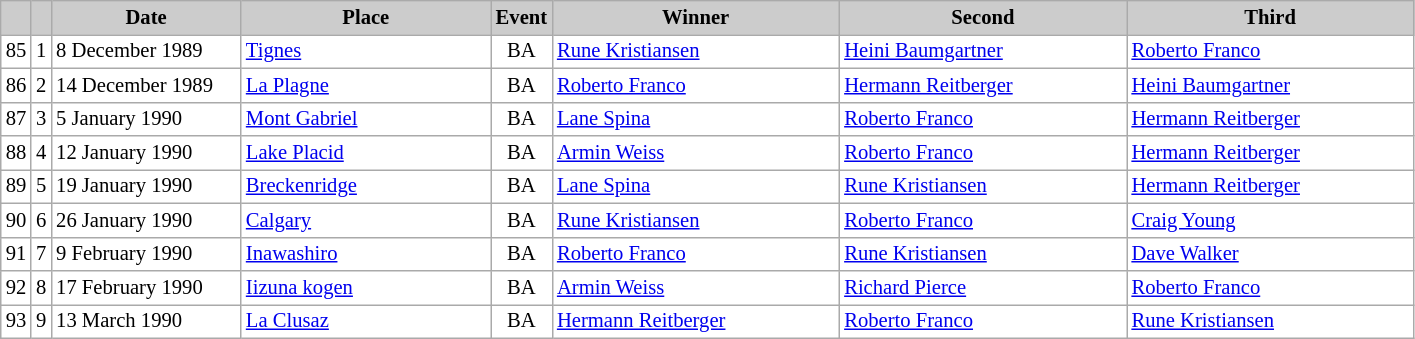<table class="wikitable plainrowheaders" style="background:#fff; font-size:86%; line-height:16px; border:grey solid 1px; border-collapse:collapse;">
<tr style="background:#ccc; text-align:center;">
<th scope="col" style="background:#ccc; width=20 px;"></th>
<th scope="col" style="background:#ccc; width=30 px;"></th>
<th scope="col" style="background:#ccc; width:120px;">Date</th>
<th scope="col" style="background:#ccc; width:160px;">Place</th>
<th scope="col" style="background:#ccc; width:15px;">Event</th>
<th scope="col" style="background:#ccc; width:185px;">Winner</th>
<th scope="col" style="background:#ccc; width:185px;">Second</th>
<th scope="col" style="background:#ccc; width:185px;">Third</th>
</tr>
<tr>
<td align=center>85</td>
<td align=center>1</td>
<td>8 December 1989</td>
<td> <a href='#'>Tignes</a></td>
<td align=center>BA</td>
<td> <a href='#'>Rune Kristiansen</a></td>
<td> <a href='#'>Heini Baumgartner</a></td>
<td> <a href='#'>Roberto Franco</a></td>
</tr>
<tr>
<td align=center>86</td>
<td align=center>2</td>
<td>14 December 1989</td>
<td> <a href='#'>La Plagne</a></td>
<td align=center>BA</td>
<td> <a href='#'>Roberto Franco</a></td>
<td> <a href='#'>Hermann Reitberger</a></td>
<td> <a href='#'>Heini Baumgartner</a></td>
</tr>
<tr>
<td align=center>87</td>
<td align=center>3</td>
<td>5 January 1990</td>
<td> <a href='#'>Mont Gabriel</a></td>
<td align=center>BA</td>
<td> <a href='#'>Lane Spina</a></td>
<td> <a href='#'>Roberto Franco</a></td>
<td> <a href='#'>Hermann Reitberger</a></td>
</tr>
<tr>
<td align=center>88</td>
<td align=center>4</td>
<td>12 January 1990</td>
<td> <a href='#'>Lake Placid</a></td>
<td align=center>BA</td>
<td> <a href='#'>Armin Weiss</a></td>
<td> <a href='#'>Roberto Franco</a></td>
<td> <a href='#'>Hermann Reitberger</a></td>
</tr>
<tr>
<td align=center>89</td>
<td align=center>5</td>
<td>19 January 1990</td>
<td> <a href='#'>Breckenridge</a></td>
<td align=center>BA</td>
<td> <a href='#'>Lane Spina</a></td>
<td> <a href='#'>Rune Kristiansen</a></td>
<td> <a href='#'>Hermann Reitberger</a></td>
</tr>
<tr>
<td align=center>90</td>
<td align=center>6</td>
<td>26 January 1990</td>
<td> <a href='#'>Calgary</a></td>
<td align=center>BA</td>
<td> <a href='#'>Rune Kristiansen</a></td>
<td> <a href='#'>Roberto Franco</a></td>
<td> <a href='#'>Craig Young</a></td>
</tr>
<tr>
<td align=center>91</td>
<td align=center>7</td>
<td>9 February 1990</td>
<td> <a href='#'>Inawashiro</a></td>
<td align=center>BA</td>
<td> <a href='#'>Roberto Franco</a></td>
<td> <a href='#'>Rune Kristiansen</a></td>
<td> <a href='#'>Dave Walker</a></td>
</tr>
<tr>
<td align=center>92</td>
<td align=center>8</td>
<td>17 February 1990</td>
<td> <a href='#'>Iizuna kogen</a></td>
<td align=center>BA</td>
<td> <a href='#'>Armin Weiss</a></td>
<td> <a href='#'>Richard Pierce</a></td>
<td> <a href='#'>Roberto Franco</a></td>
</tr>
<tr>
<td align=center>93</td>
<td align=center>9</td>
<td>13 March 1990</td>
<td> <a href='#'>La Clusaz</a></td>
<td align=center>BA</td>
<td> <a href='#'>Hermann Reitberger</a></td>
<td> <a href='#'>Roberto Franco</a></td>
<td> <a href='#'>Rune Kristiansen</a></td>
</tr>
</table>
